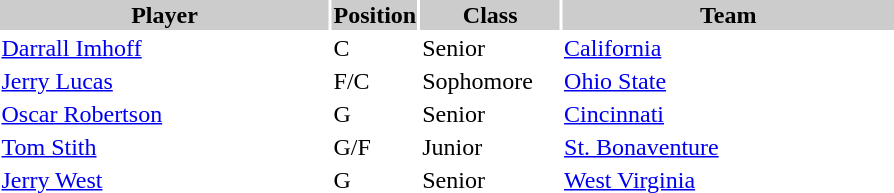<table style="width:600px" "border:'1' 'solid' 'gray'">
<tr>
<th bgcolor="#CCCCCC" style="width:40%">Player</th>
<th bgcolor="#CCCCCC" style="width:4%">Position</th>
<th bgcolor="#CCCCCC" style="width:16%">Class</th>
<th bgcolor="#CCCCCC" style="width:40%">Team</th>
</tr>
<tr>
<td><a href='#'>Darrall Imhoff</a></td>
<td>C</td>
<td>Senior</td>
<td><a href='#'>California</a></td>
</tr>
<tr>
<td><a href='#'>Jerry Lucas</a></td>
<td>F/C</td>
<td>Sophomore</td>
<td><a href='#'>Ohio State</a></td>
</tr>
<tr>
<td><a href='#'>Oscar Robertson</a></td>
<td>G</td>
<td>Senior</td>
<td><a href='#'>Cincinnati</a></td>
</tr>
<tr>
<td><a href='#'>Tom Stith</a></td>
<td>G/F</td>
<td>Junior</td>
<td><a href='#'>St. Bonaventure</a></td>
</tr>
<tr>
<td><a href='#'>Jerry West</a></td>
<td>G</td>
<td>Senior</td>
<td><a href='#'>West Virginia</a></td>
</tr>
</table>
